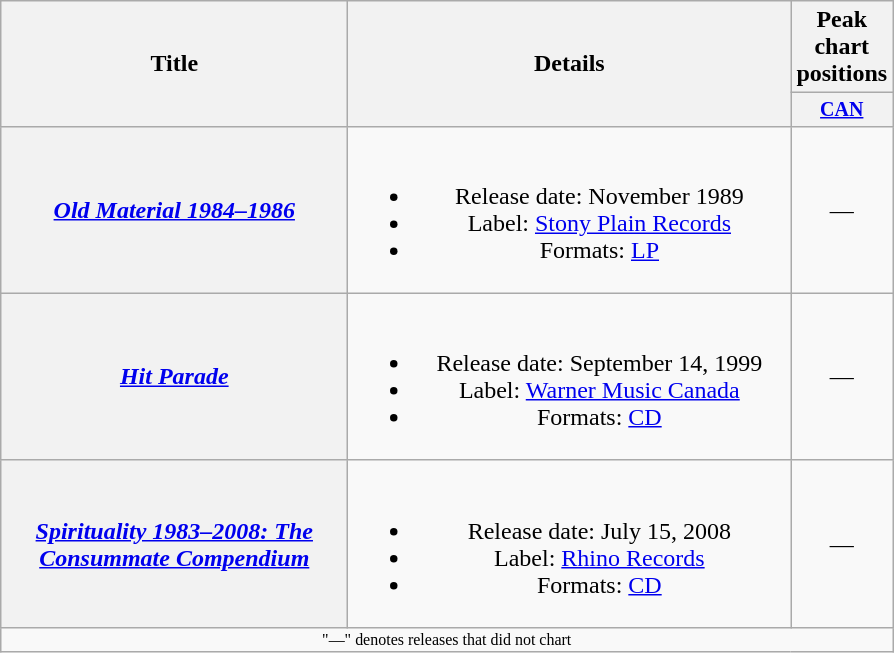<table class="wikitable plainrowheaders" style="text-align:center;">
<tr>
<th rowspan="2" style="width:14em;">Title</th>
<th rowspan="2" style="width:18em;">Details</th>
<th colspan="1">Peak chart<br>positions</th>
</tr>
<tr style="font-size:smaller;">
<th style="width:4em;"><a href='#'>CAN</a><br></th>
</tr>
<tr>
<th scope="row"><em><a href='#'>Old Material 1984–1986</a></em></th>
<td><br><ul><li>Release date: November 1989</li><li>Label: <a href='#'>Stony Plain Records</a></li><li>Formats: <a href='#'>LP</a></li></ul></td>
<td>—</td>
</tr>
<tr>
<th scope="row"><em><a href='#'>Hit Parade</a></em></th>
<td><br><ul><li>Release date: September 14, 1999</li><li>Label: <a href='#'>Warner Music Canada</a></li><li>Formats: <a href='#'>CD</a></li></ul></td>
<td>—</td>
</tr>
<tr>
<th scope="row"><em><a href='#'>Spirituality 1983–2008: The Consummate Compendium</a></em></th>
<td><br><ul><li>Release date: July 15, 2008</li><li>Label: <a href='#'>Rhino Records</a></li><li>Formats: <a href='#'>CD</a></li></ul></td>
<td>—</td>
</tr>
<tr>
<td colspan="10" style="font-size:8pt">"—" denotes releases that did not chart</td>
</tr>
</table>
